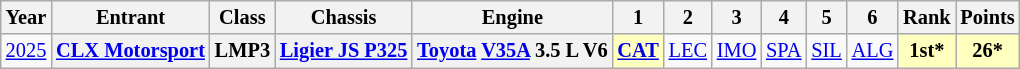<table class="wikitable" style="text-align:center; font-size:85%">
<tr>
<th>Year</th>
<th>Entrant</th>
<th>Class</th>
<th>Chassis</th>
<th>Engine</th>
<th>1</th>
<th>2</th>
<th>3</th>
<th>4</th>
<th>5</th>
<th>6</th>
<th>Rank</th>
<th>Points</th>
</tr>
<tr>
<td><a href='#'>2025</a></td>
<th><a href='#'>CLX Motorsport</a></th>
<th>LMP3</th>
<th><a href='#'>Ligier JS P325</a></th>
<th><a href='#'>Toyota</a> <a href='#'>V35A</a> 3.5 L V6</th>
<td style="background:#FFFFBF;"><strong><a href='#'>CAT</a></strong><br></td>
<td style="background:#;"><a href='#'>LEC</a><br></td>
<td style="background:#;"><a href='#'>IMO</a><br></td>
<td style="background:#;"><a href='#'>SPA</a><br></td>
<td style="background:#;"><a href='#'>SIL</a><br></td>
<td style="background:#;"><a href='#'>ALG</a><br></td>
<th style="background:#FFFFBF;">1st*</th>
<th style="background:#FFFFBF;">26*</th>
</tr>
</table>
